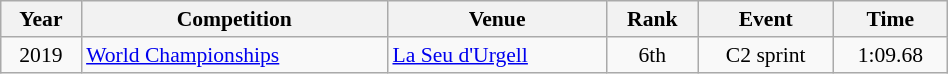<table class="wikitable" width=50% style="font-size:90%; text-align:center;">
<tr>
<th>Year</th>
<th>Competition</th>
<th>Venue</th>
<th>Rank</th>
<th>Event</th>
<th>Time</th>
</tr>
<tr>
<td rowspan=2>2019</td>
<td rowspan=2 align=left><a href='#'>World Championships</a></td>
<td rowspan=2 align=left> <a href='#'>La Seu d'Urgell</a></td>
<td>6th</td>
<td>C2 sprint</td>
<td>1:09.68</td>
</tr>
</table>
